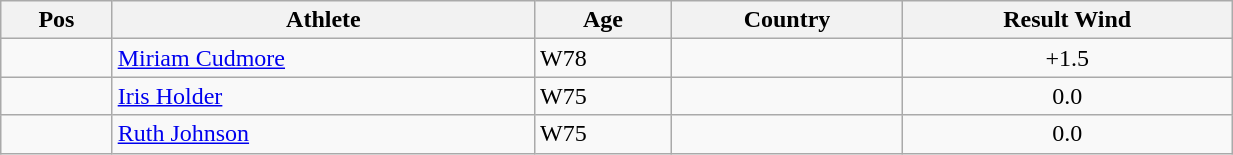<table class="wikitable"  style="text-align:center; width:65%;">
<tr>
<th>Pos</th>
<th>Athlete</th>
<th>Age</th>
<th>Country</th>
<th>Result Wind</th>
</tr>
<tr>
<td align=center></td>
<td align=left><a href='#'>Miriam Cudmore</a></td>
<td align=left>W78</td>
<td align=left></td>
<td> +1.5</td>
</tr>
<tr>
<td align=center></td>
<td align=left><a href='#'>Iris Holder</a></td>
<td align=left>W75</td>
<td align=left></td>
<td> 0.0</td>
</tr>
<tr>
<td align=center></td>
<td align=left><a href='#'>Ruth Johnson</a></td>
<td align=left>W75</td>
<td align=left></td>
<td> 0.0</td>
</tr>
</table>
